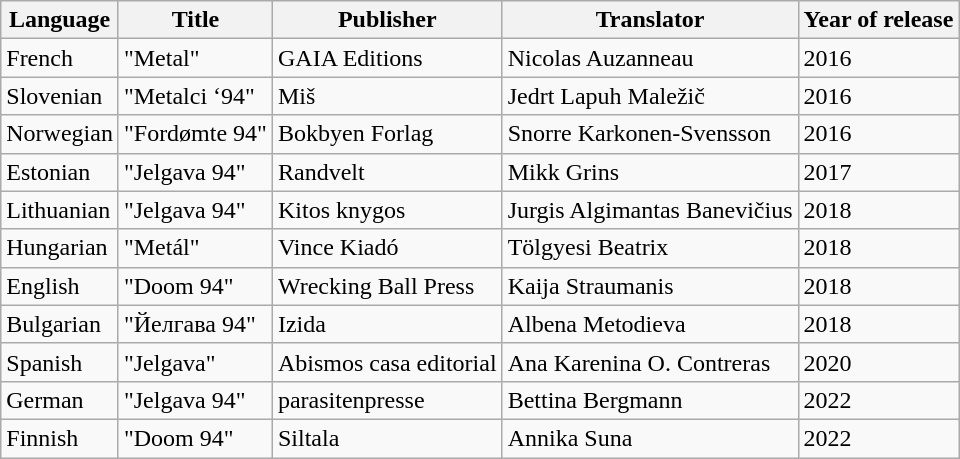<table class="wikitable sortable">
<tr>
<th>Language</th>
<th>Title</th>
<th>Publisher</th>
<th>Translator</th>
<th>Year of release</th>
</tr>
<tr>
<td>French</td>
<td>"Metal"</td>
<td>GAIA Editions</td>
<td>Nicolas Auzanneau</td>
<td>2016</td>
</tr>
<tr>
<td>Slovenian</td>
<td>"Metalci ‘94"</td>
<td>Miš</td>
<td>Jedrt Lapuh Maležič</td>
<td>2016</td>
</tr>
<tr>
<td>Norwegian</td>
<td>"Fordømte 94"</td>
<td>Bokbyen Forlag</td>
<td>Snorre Karkonen-Svensson</td>
<td>2016</td>
</tr>
<tr>
<td>Estonian</td>
<td>"Jelgava 94"</td>
<td>Randvelt</td>
<td>Mikk Grins</td>
<td>2017</td>
</tr>
<tr>
<td>Lithuanian</td>
<td>"Jelgava 94"</td>
<td>Kitos knygos</td>
<td>Jurgis Algimantas Banevičius</td>
<td>2018</td>
</tr>
<tr>
<td>Hungarian</td>
<td>"Metál"</td>
<td>Vince Kiadó</td>
<td>Tölgyesi Beatrix</td>
<td>2018</td>
</tr>
<tr>
<td>English</td>
<td>"Doom 94"</td>
<td>Wrecking Ball Press</td>
<td>Kaija Straumanis</td>
<td>2018</td>
</tr>
<tr>
<td>Bulgarian</td>
<td>"Йелгава 94"</td>
<td>Izida</td>
<td>Albena Metodieva</td>
<td>2018</td>
</tr>
<tr>
<td>Spanish</td>
<td>"Jelgava"</td>
<td>Abismos casa editorial</td>
<td>Ana Karenina O. Contreras</td>
<td>2020</td>
</tr>
<tr>
<td>German</td>
<td>"Jelgava 94"</td>
<td>parasitenpresse</td>
<td>Bettina Bergmann</td>
<td>2022</td>
</tr>
<tr>
<td>Finnish</td>
<td>"Doom 94"</td>
<td>Siltala</td>
<td>Annika Suna</td>
<td>2022</td>
</tr>
</table>
